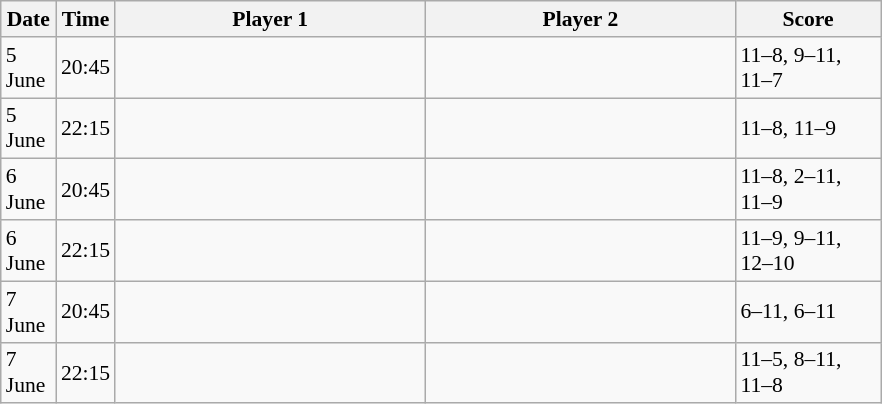<table class="sortable wikitable" style="font-size:90%">
<tr>
<th width="30">Date</th>
<th width="30">Time</th>
<th width="200">Player 1</th>
<th width="200">Player 2</th>
<th width="90">Score</th>
</tr>
<tr>
<td>5 June</td>
<td>20:45</td>
<td><strong></strong></td>
<td></td>
<td>11–8, 9–11, 11–7</td>
</tr>
<tr>
<td>5 June</td>
<td>22:15</td>
<td><strong></strong></td>
<td></td>
<td>11–8, 11–9</td>
</tr>
<tr>
<td>6 June</td>
<td>20:45</td>
<td><strong></strong></td>
<td></td>
<td>11–8, 2–11, 11–9</td>
</tr>
<tr>
<td>6 June</td>
<td>22:15</td>
<td><strong></strong></td>
<td></td>
<td>11–9, 9–11, 12–10</td>
</tr>
<tr>
<td>7 June</td>
<td>20:45</td>
<td></td>
<td><strong></strong></td>
<td>6–11, 6–11</td>
</tr>
<tr>
<td>7 June</td>
<td>22:15</td>
<td><strong></strong></td>
<td></td>
<td>11–5, 8–11, 11–8</td>
</tr>
</table>
